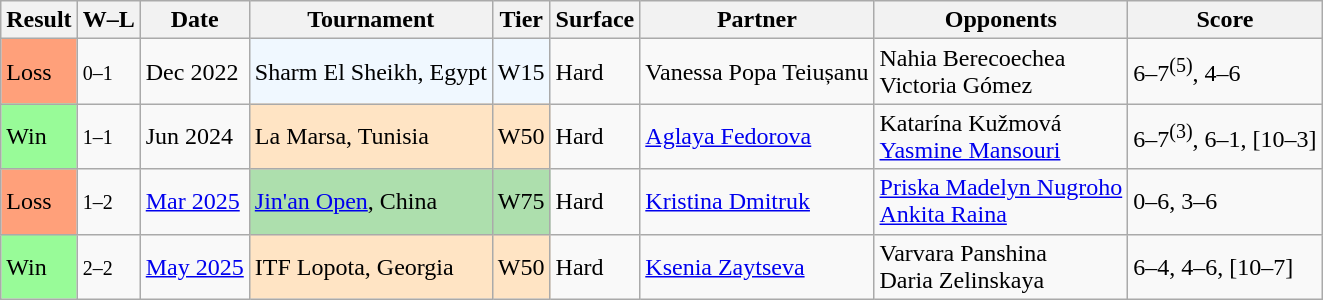<table class="wikitable sortable">
<tr>
<th>Result</th>
<th class="unsortable">W–L</th>
<th>Date</th>
<th>Tournament</th>
<th>Tier</th>
<th>Surface</th>
<th>Partner</th>
<th>Opponents</th>
<th class="unsortable">Score</th>
</tr>
<tr>
<td style="background:#ffa07a;">Loss</td>
<td><small>0–1</small></td>
<td>Dec 2022</td>
<td style="background:#f0f8ff;">Sharm El Sheikh, Egypt</td>
<td style="background:#f0f8ff;">W15</td>
<td>Hard</td>
<td> Vanessa Popa Teiușanu</td>
<td> Nahia Berecoechea <br>  Victoria Gómez</td>
<td>6–7<sup>(5)</sup>, 4–6</td>
</tr>
<tr>
<td style="background:#98fb98;">Win</td>
<td><small>1–1</small></td>
<td>Jun 2024</td>
<td style="background:#ffe4c4;">La Marsa, Tunisia</td>
<td style="background:#ffe4c4;">W50</td>
<td>Hard</td>
<td> <a href='#'>Aglaya Fedorova</a></td>
<td> Katarína Kužmová <br>  <a href='#'>Yasmine Mansouri</a></td>
<td>6–7<sup>(3)</sup>, 6–1, [10–3]</td>
</tr>
<tr>
<td bgcolor=ffa07a>Loss</td>
<td><small>1–2</small></td>
<td><a href='#'>Mar 2025</a></td>
<td style="background:#addfad;"><a href='#'>Jin'an Open</a>, China</td>
<td style="background:#addfad;">W75</td>
<td>Hard</td>
<td> <a href='#'>Kristina Dmitruk</a></td>
<td> <a href='#'>Priska Madelyn Nugroho</a> <br>  <a href='#'>Ankita Raina</a></td>
<td>0–6, 3–6</td>
</tr>
<tr>
<td bgcolor=98FB98>Win</td>
<td><small>2–2</small></td>
<td><a href='#'>May 2025</a></td>
<td style="background:#ffe4c4;">ITF Lopota, Georgia</td>
<td style="background:#ffe4c4;">W50</td>
<td>Hard</td>
<td> <a href='#'>Ksenia Zaytseva</a></td>
<td> Varvara Panshina <br>  Daria Zelinskaya</td>
<td>6–4, 4–6, [10–7]</td>
</tr>
</table>
